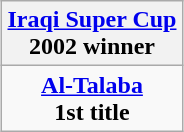<table class="wikitable" style="text-align: center; margin: 0 auto;">
<tr>
<th><a href='#'>Iraqi Super Cup</a><br>2002 winner</th>
</tr>
<tr>
<td><strong><a href='#'>Al-Talaba</a></strong><br><strong>1st title</strong></td>
</tr>
</table>
